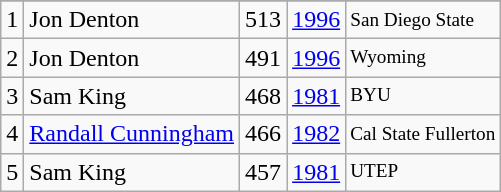<table class="wikitable">
<tr>
</tr>
<tr>
<td>1</td>
<td>Jon Denton</td>
<td><abbr>513</abbr></td>
<td><a href='#'>1996</a></td>
<td style="font-size:80%;">San Diego State</td>
</tr>
<tr>
<td>2</td>
<td>Jon Denton</td>
<td><abbr>491</abbr></td>
<td><a href='#'>1996</a></td>
<td style="font-size:80%;">Wyoming</td>
</tr>
<tr>
<td>3</td>
<td>Sam King</td>
<td><abbr>468</abbr></td>
<td><a href='#'>1981</a></td>
<td style="font-size:80%;">BYU</td>
</tr>
<tr>
<td>4</td>
<td><a href='#'>Randall Cunningham</a></td>
<td><abbr>466</abbr></td>
<td><a href='#'>1982</a></td>
<td style="font-size:80%;">Cal State Fullerton</td>
</tr>
<tr>
<td>5</td>
<td>Sam King</td>
<td><abbr>457</abbr></td>
<td><a href='#'>1981</a></td>
<td style="font-size:80%;">UTEP</td>
</tr>
</table>
